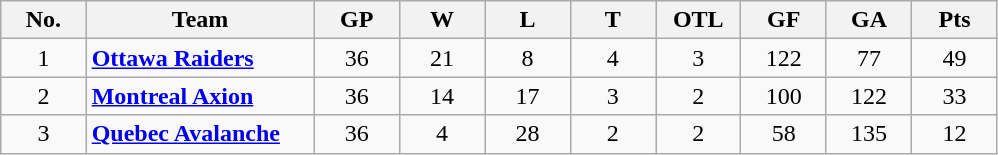<table class="wikitable sortable">
<tr>
<th bgcolor="#DDDDFF" width="7.5%" title="Division rank">No.</th>
<th bgcolor="#DDDDFF" width="20%">Team</th>
<th bgcolor="#DDDDFF" width="7.5%" title="Games played" class="unsortable">GP</th>
<th bgcolor="#DDDDFF" width="7.5%" title="Wins">W</th>
<th bgcolor="#DDDDFF" width="7.5%" title="Losses">L</th>
<th bgcolor="#DDDDFF" width="7.5%" title="Ties">T</th>
<th bgcolor="#DDDDFF" width="7.5%" title="Overtime Losses">OTL</th>
<th bgcolor="#DDDDFF" width="7.5%" title="Goals for">GF</th>
<th bgcolor="#DDDDFF" width="7.5%" title="Goals against">GA</th>
<th bgcolor="#DDDDFF" width="7.5%" title="Points">Pts</th>
</tr>
<tr align=center>
<td>1</td>
<td align=left><strong><a href='#'>Ottawa Raiders</a></strong></td>
<td>36</td>
<td>21</td>
<td>8</td>
<td>4</td>
<td>3</td>
<td>122</td>
<td>77</td>
<td>49</td>
</tr>
<tr align=center>
<td>2</td>
<td align=left><strong><a href='#'>Montreal Axion</a></strong></td>
<td>36</td>
<td>14</td>
<td>17</td>
<td>3</td>
<td>2</td>
<td>100</td>
<td>122</td>
<td>33</td>
</tr>
<tr align=center>
<td>3</td>
<td align=left><strong><a href='#'>Quebec Avalanche</a></strong></td>
<td>36</td>
<td>4</td>
<td>28</td>
<td>2</td>
<td>2</td>
<td>58</td>
<td>135</td>
<td>12</td>
</tr>
</table>
